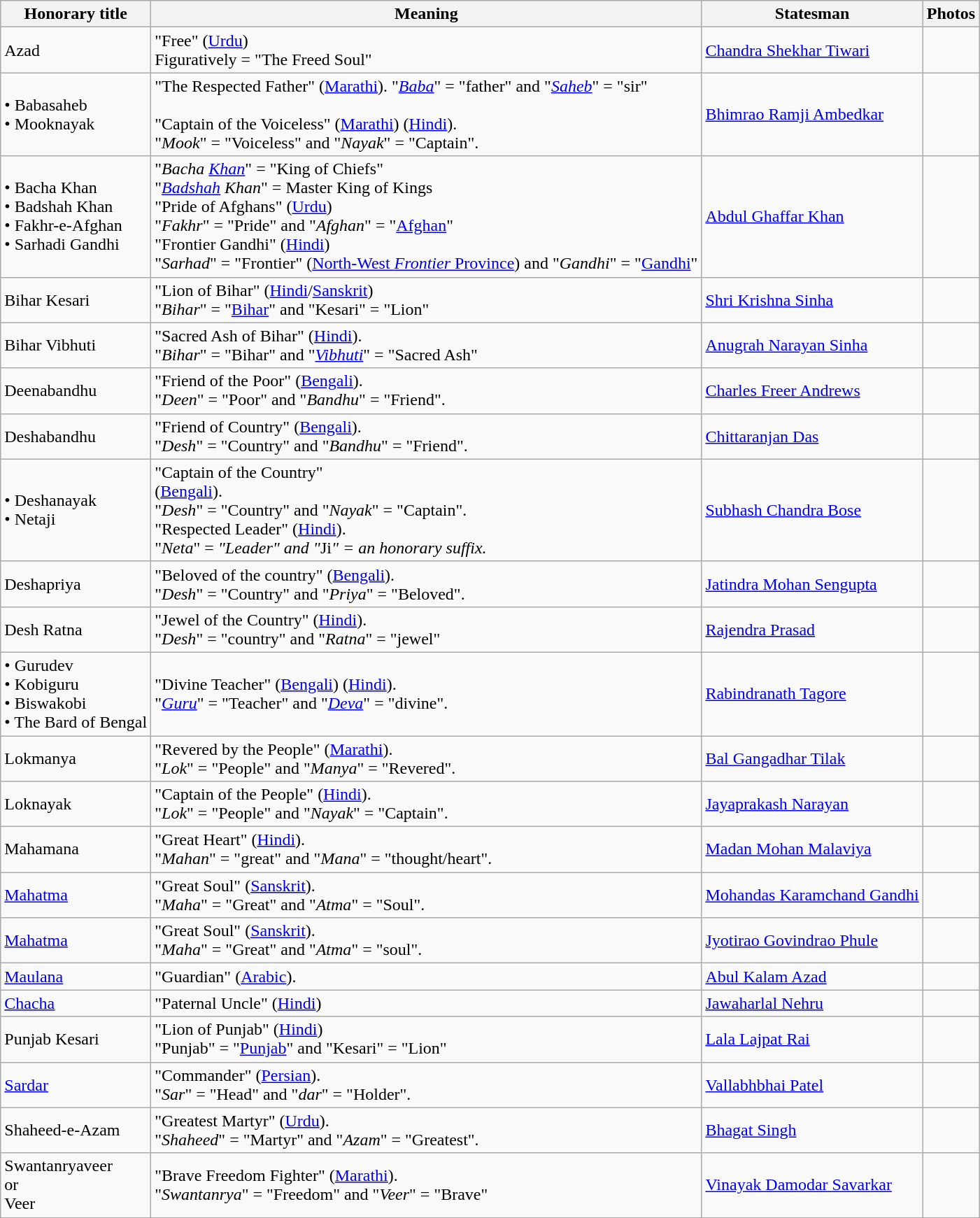<table class="wikitable">
<tr>
<th>Honorary title</th>
<th>Meaning</th>
<th>Statesman</th>
<th>Photos</th>
</tr>
<tr>
<td>Azad</td>
<td>"Free" (<a href='#'>Urdu</a>)<br>Figuratively = "The Freed Soul"</td>
<td><a href='#'>Chandra Shekhar Tiwari</a></td>
<td></td>
</tr>
<tr>
<td>• Babasaheb<br>• Mooknayak</td>
<td>"The Respected Father" (<a href='#'>Marathi</a>). "<a href='#'><em>Baba</em></a>" = "father" and "<a href='#'><em>Saheb</em></a>" = "sir"<br><br>"Captain of the Voiceless" (<a href='#'>Marathi</a>) (<a href='#'>Hindi</a>).<br>"<em>Mook</em>" = "Voiceless" and "<em>Nayak</em>" = "Captain".</td>
<td><a href='#'>Bhimrao Ramji Ambedkar</a></td>
<td></td>
</tr>
<tr>
<td>• Bacha Khan<br>• Badshah Khan<br>• Fakhr-e-Afghan<br>• Sarhadi Gandhi</td>
<td>"<em>Bacha <a href='#'>Khan</a></em>" = "King of Chiefs"<br>"<a href='#'><em>Badshah</em></a> <em>Khan</em>" = Master King of Kings<br>"Pride of Afghans" (<a href='#'>Urdu</a>)<br>"<em>Fakhr</em>" = "Pride" and "<em>Afghan</em>" = "<a href='#'>Afghan</a>"<br>"Frontier Gandhi" (<a href='#'>Hindi</a>)<br>"<em>Sarhad</em>" = "Frontier" (<a href='#'>North-West <em>Frontier</em> Province</a>) and "<em>Gandhi</em>" = "<a href='#'>Gandhi</a>"</td>
<td><a href='#'>Abdul Ghaffar Khan</a></td>
<td></td>
</tr>
<tr>
<td>Bihar Kesari</td>
<td>"Lion of Bihar" (<a href='#'>Hindi</a>/<a href='#'>Sanskrit</a>)<br>"<em>Bihar</em>" = "<a href='#'>Bihar</a>" and "Kesari" = "Lion"</td>
<td><a href='#'>Shri Krishna Sinha</a></td>
<td></td>
</tr>
<tr>
<td>Bihar Vibhuti</td>
<td>"Sacred Ash of Bihar" (<a href='#'>Hindi</a>).<br>"<em>Bihar</em>" = "Bihar" and "<em><a href='#'>Vibhuti</a></em>" = "Sacred Ash"</td>
<td><a href='#'>Anugrah Narayan Sinha</a></td>
<td></td>
</tr>
<tr>
<td>Deenabandhu</td>
<td>"Friend of the Poor" (<a href='#'>Bengali</a>).<br>"<em>Deen</em>" = "Poor" and "<em>Bandhu</em>" = "Friend".</td>
<td><a href='#'>Charles Freer Andrews</a></td>
<td></td>
</tr>
<tr>
<td>Deshabandhu</td>
<td>"Friend of Country" (<a href='#'>Bengali</a>).<br>"<em>Desh</em>" = "Country" and "<em>Bandhu</em>" = "Friend".</td>
<td><a href='#'>Chittaranjan Das</a></td>
<td></td>
</tr>
<tr>
<td>• Deshanayak<br>• Netaji</td>
<td>"Captain of the Country"<br>(<a href='#'>Bengali</a>).<br>"<em>Desh</em>" = "Country" and "<em>Nayak</em>" = "Captain".<br>"Respected Leader" (<a href='#'>Hindi</a>).<br>"<em>Neta</em>" = <em>"Leader" and "</em>Ji<em>" = an honorary suffix.</em></td>
<td><a href='#'>Subhash Chandra Bose</a></td>
<td></td>
</tr>
<tr>
<td>Deshapriya</td>
<td>"Beloved of the country" (<a href='#'>Bengali</a>).<br>"<em>Desh</em>" = "Country" and "<em>Priya</em>" = "Beloved".</td>
<td><a href='#'>Jatindra Mohan Sengupta</a></td>
<td></td>
</tr>
<tr>
<td>Desh Ratna</td>
<td>"Jewel of the Country" (<a href='#'>Hindi</a>).<br>"<em>Desh</em>" = "country" and "<em>Ratna</em>" = "jewel"</td>
<td><a href='#'>Rajendra Prasad</a></td>
<td></td>
</tr>
<tr>
<td>• Gurudev<br>• Kobiguru<br>• Biswakobi<br>• The Bard of Bengal</td>
<td>"Divine Teacher" (<a href='#'>Bengali</a>) (<a href='#'>Hindi</a>).<br>"<em><a href='#'>Guru</a></em>" = "Teacher" and "<a href='#'><em>Deva</em></a>" = "divine".</td>
<td><a href='#'>Rabindranath Tagore</a></td>
<td></td>
</tr>
<tr>
<td>Lokmanya</td>
<td>"Revered by the People" (<a href='#'>Marathi</a>).<br>"<em>Lok</em>" = "People" and "<em>Manya</em>" = "Revered".</td>
<td><a href='#'>Bal Gangadhar Tilak</a></td>
<td></td>
</tr>
<tr>
<td>Loknayak</td>
<td>"Captain of the People" (<a href='#'>Hindi</a>).<br>"<em>Lok</em>" = "People" and "<em>Nayak</em>" = "Captain".</td>
<td><a href='#'>Jayaprakash Narayan</a></td>
<td></td>
</tr>
<tr>
<td>Mahamana</td>
<td>"Great Heart" (<a href='#'>Hindi</a>).<br>"<em>Mahan</em>" = "great" and "<em>Mana</em>" = "thought/heart".</td>
<td><a href='#'>Madan Mohan Malaviya</a></td>
<td></td>
</tr>
<tr>
<td><a href='#'>Mahatma</a></td>
<td>"Great Soul" (<a href='#'>Sanskrit</a>).<br>"<em>Maha</em>" = "Great" and "<em>Atma</em>" = "Soul".</td>
<td><a href='#'>Mohandas Karamchand Gandhi</a></td>
<td></td>
</tr>
<tr>
<td><a href='#'>Mahatma</a></td>
<td>"Great Soul" (<a href='#'>Sanskrit</a>).<br>"<em>Maha</em>" = "Great" and "<em>Atma</em>" = "soul".</td>
<td><a href='#'>Jyotirao Govindrao Phule</a></td>
<td></td>
</tr>
<tr>
<td><a href='#'>Maulana</a></td>
<td>"Guardian" (<a href='#'>Arabic</a>).</td>
<td><a href='#'>Abul Kalam Azad</a></td>
<td></td>
</tr>
<tr>
<td><a href='#'>Chacha</a></td>
<td>"Paternal Uncle" (<a href='#'>Hindi</a>)</td>
<td><a href='#'>Jawaharlal Nehru</a></td>
<td></td>
</tr>
<tr>
<td>Punjab Kesari</td>
<td>"Lion of Punjab" (<a href='#'>Hindi</a>)<br>"Punjab" = "<a href='#'>Punjab</a>" and "Kesari" = "Lion"</td>
<td><a href='#'>Lala Lajpat Rai</a></td>
<td></td>
</tr>
<tr>
<td><a href='#'>Sardar</a></td>
<td>"Commander" (<a href='#'>Persian</a>).<br>"<em>Sar</em>" = "Head" and "<em>dar</em>" = "Holder".</td>
<td><a href='#'>Vallabhbhai Patel</a></td>
<td></td>
</tr>
<tr>
<td>Shaheed-e-Azam</td>
<td>"Greatest Martyr" (<a href='#'>Urdu</a>).<br>"<em>Shaheed</em>" = "Martyr" and "<em>Azam</em>" = "Greatest".</td>
<td><a href='#'>Bhagat Singh</a></td>
<td></td>
</tr>
<tr>
<td>Swantanryaveer <br> or <br>  Veer</td>
<td>"Brave Freedom Fighter" (<a href='#'>Marathi</a>). <br> "<em>Swantanrya</em>" = "Freedom" and "<em>Veer</em>" = "Brave"</td>
<td><a href='#'>Vinayak Damodar Savarkar</a></td>
<td></td>
</tr>
</table>
